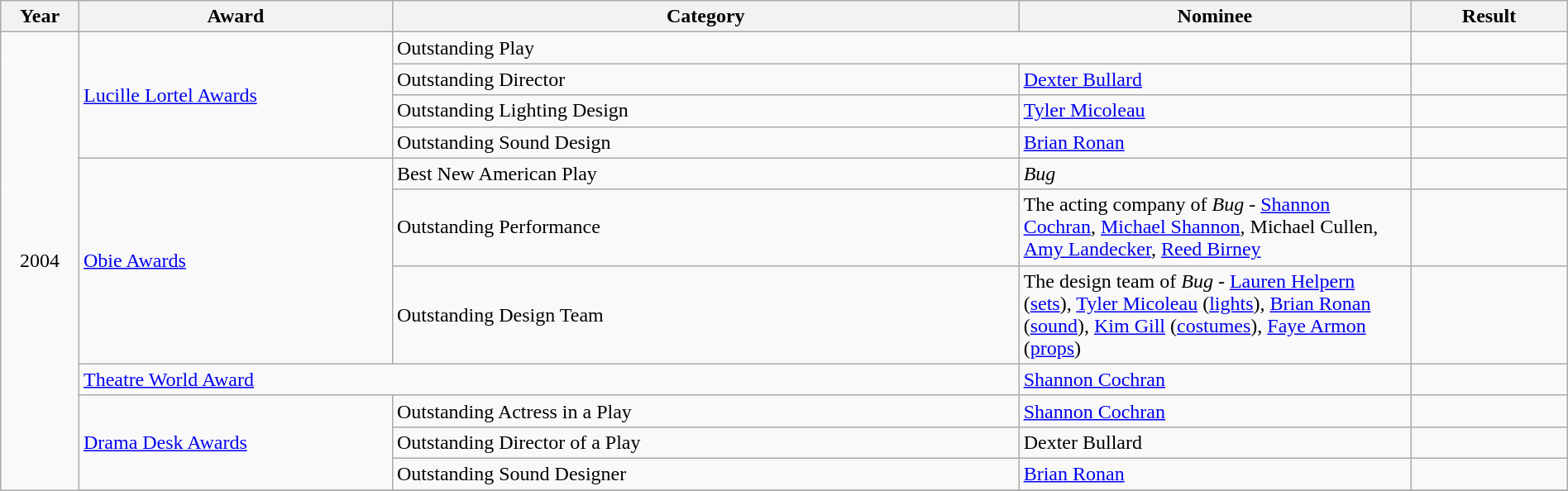<table class="wikitable" style="width:100%;">
<tr>
<th style="width:5%;">Year</th>
<th style="width:20%;">Award</th>
<th style="width:40%;">Category</th>
<th style="width:25%;">Nominee</th>
<th style="width:10%;">Result</th>
</tr>
<tr>
<td rowspan="41" style="text-align:center;">2004</td>
<td rowspan="4"><a href='#'>Lucille Lortel Awards</a></td>
<td colspan="2">Outstanding Play</td>
<td></td>
</tr>
<tr>
<td>Outstanding Director</td>
<td><a href='#'>Dexter Bullard</a></td>
<td></td>
</tr>
<tr>
<td>Outstanding Lighting Design</td>
<td><a href='#'>Tyler Micoleau</a></td>
<td></td>
</tr>
<tr>
<td>Outstanding Sound Design</td>
<td><a href='#'>Brian Ronan</a></td>
<td></td>
</tr>
<tr>
<td rowspan="3"><a href='#'>Obie Awards</a></td>
<td>Best New American Play</td>
<td><em>Bug</em></td>
<td></td>
</tr>
<tr>
<td>Outstanding Performance</td>
<td>The acting company of <em>Bug</em> - <a href='#'>Shannon Cochran</a>, <a href='#'>Michael Shannon</a>, Michael Cullen, <a href='#'>Amy Landecker</a>, <a href='#'>Reed Birney</a></td>
<td></td>
</tr>
<tr>
<td>Outstanding Design Team</td>
<td>The design team of <em>Bug</em> - <a href='#'>Lauren Helpern</a> (<a href='#'>sets</a>), <a href='#'>Tyler Micoleau</a> (<a href='#'>lights</a>), <a href='#'>Brian Ronan</a> (<a href='#'>sound</a>), <a href='#'>Kim Gill</a> (<a href='#'>costumes</a>), <a href='#'>Faye Armon</a> (<a href='#'>props</a>)</td>
<td></td>
</tr>
<tr>
<td colspan="2"><a href='#'>Theatre World Award</a></td>
<td><a href='#'>Shannon Cochran</a></td>
<td></td>
</tr>
<tr>
<td rowspan="3"><a href='#'>Drama Desk Awards</a></td>
<td>Outstanding Actress in a Play</td>
<td><a href='#'>Shannon Cochran</a></td>
<td></td>
</tr>
<tr>
<td>Outstanding Director of a Play</td>
<td>Dexter Bullard</td>
<td></td>
</tr>
<tr>
<td>Outstanding Sound Designer</td>
<td><a href='#'>Brian Ronan</a></td>
<td></td>
</tr>
<tr>
</tr>
</table>
